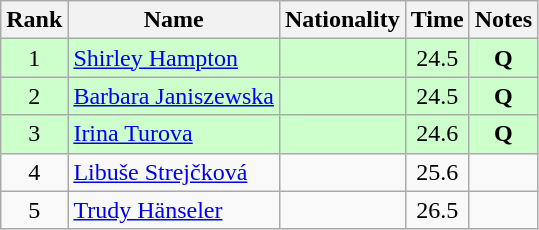<table class="wikitable sortable" style="text-align:center">
<tr>
<th>Rank</th>
<th>Name</th>
<th>Nationality</th>
<th>Time</th>
<th>Notes</th>
</tr>
<tr bgcolor=ccffcc>
<td>1</td>
<td align=left><a href='#'>Shirley Hampton</a></td>
<td align=left></td>
<td>24.5</td>
<td><strong>Q</strong></td>
</tr>
<tr bgcolor=ccffcc>
<td>2</td>
<td align=left><a href='#'>Barbara Janiszewska</a></td>
<td align=left></td>
<td>24.5</td>
<td><strong>Q</strong></td>
</tr>
<tr bgcolor=ccffcc>
<td>3</td>
<td align=left><a href='#'>Irina Turova</a></td>
<td align=left></td>
<td>24.6</td>
<td><strong>Q</strong></td>
</tr>
<tr>
<td>4</td>
<td align=left><a href='#'>Libuše Strejčková</a></td>
<td align=left></td>
<td>25.6</td>
<td></td>
</tr>
<tr>
<td>5</td>
<td align=left><a href='#'>Trudy Hänseler</a></td>
<td align=left></td>
<td>26.5</td>
<td></td>
</tr>
</table>
